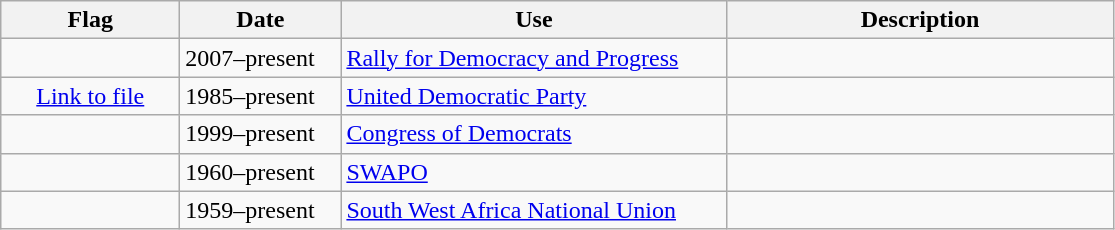<table class="wikitable" style="background: #f9f9f9">
<tr>
<th width="112">Flag</th>
<th width="100">Date</th>
<th width="250">Use</th>
<th width="250">Description</th>
</tr>
<tr>
<td></td>
<td>2007–present</td>
<td><a href='#'>Rally for Democracy and Progress</a></td>
<td></td>
</tr>
<tr>
<td style="text-align:center;"><a href='#'>Link to file</a></td>
<td>1985–present</td>
<td><a href='#'>United Democratic Party</a></td>
<td></td>
</tr>
<tr>
<td></td>
<td>1999–present</td>
<td><a href='#'>Congress of Democrats</a></td>
<td></td>
</tr>
<tr>
<td></td>
<td>1960–present</td>
<td><a href='#'>SWAPO</a></td>
<td></td>
</tr>
<tr>
<td></td>
<td>1959–present</td>
<td><a href='#'>South West Africa National Union</a></td>
<td></td>
</tr>
</table>
